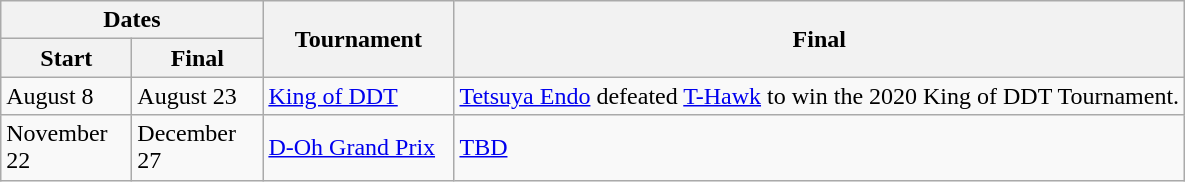<table class="wikitable">
<tr>
<th colspan=2>Dates</th>
<th rowspan=2 scope="col" style="width: 120px;">Tournament</th>
<th rowspan=2>Final</th>
</tr>
<tr>
<th scope="col" style="width: 80px;">Start</th>
<th scope="col" style="width: 80px;">Final</th>
</tr>
<tr>
<td>August 8</td>
<td>August 23</td>
<td><a href='#'>King of DDT</a></td>
<td><a href='#'>Tetsuya Endo</a> defeated <a href='#'>T-Hawk</a> to win the 2020 King of DDT Tournament.</td>
</tr>
<tr>
<td>November 22</td>
<td>December 27</td>
<td><a href='#'>D-Oh Grand Prix</a></td>
<td><a href='#'>TBD</a></td>
</tr>
</table>
